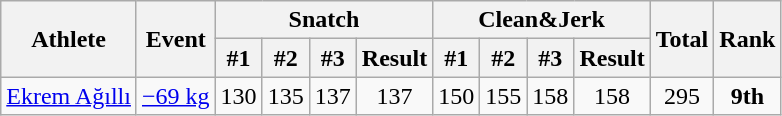<table class="wikitable">
<tr>
<th rowspan=2>Athlete</th>
<th rowspan=2>Event</th>
<th colspan=4>Snatch</th>
<th colspan=4>Clean&Jerk</th>
<th rowspan=2>Total</th>
<th rowspan=2>Rank</th>
</tr>
<tr>
<th>#1</th>
<th>#2</th>
<th>#3</th>
<th>Result</th>
<th>#1</th>
<th>#2</th>
<th>#3</th>
<th>Result</th>
</tr>
<tr align=center>
<td align=left><a href='#'>Ekrem Ağıllı</a></td>
<td align=left><a href='#'>−69 kg</a></td>
<td>130</td>
<td>135</td>
<td>137</td>
<td>137</td>
<td>150</td>
<td>155</td>
<td>158</td>
<td>158</td>
<td>295</td>
<td><strong>9th</strong></td>
</tr>
</table>
